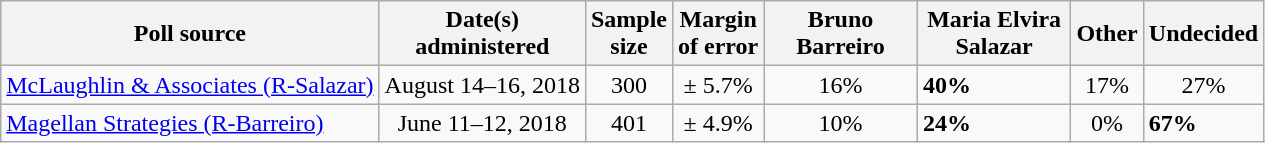<table class="wikitable">
<tr>
<th>Poll source</th>
<th>Date(s)<br>administered</th>
<th>Sample<br>size</th>
<th>Margin<br>of error</th>
<th style="width:95px;">Bruno<br>Barreiro</th>
<th style="width:95px;">Maria Elvira<br>Salazar</th>
<th>Other</th>
<th>Undecided</th>
</tr>
<tr>
<td><a href='#'>McLaughlin & Associates (R-Salazar)</a></td>
<td align=center>August 14–16, 2018</td>
<td align=center>300</td>
<td align=center>± 5.7%</td>
<td align=center>16%</td>
<td><strong>40%</strong></td>
<td align=center>17%</td>
<td align=center>27%</td>
</tr>
<tr>
<td><a href='#'>Magellan Strategies (R-Barreiro)</a></td>
<td align=center>June 11–12, 2018</td>
<td align=center>401</td>
<td align=center>± 4.9%</td>
<td align=center>10%</td>
<td><strong>24%</strong></td>
<td align=center>0%</td>
<td><strong>67%</strong></td>
</tr>
</table>
